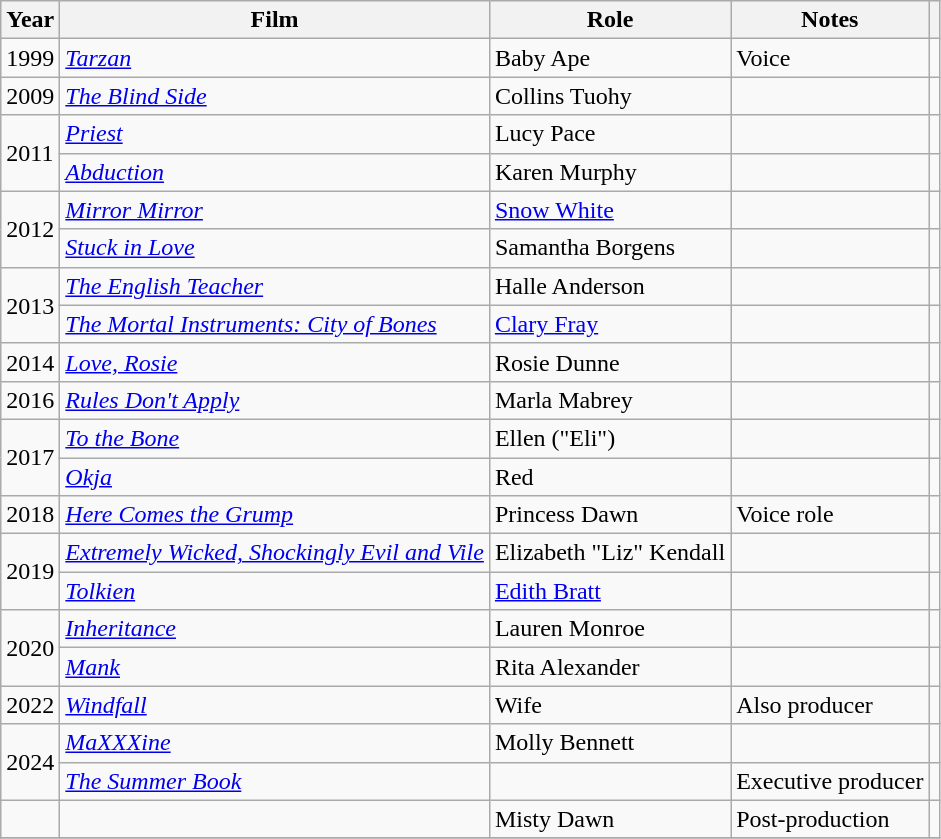<table class="wikitable sortable">
<tr>
<th>Year</th>
<th>Film</th>
<th>Role</th>
<th class="unsortable">Notes</th>
<th class="unsortable"></th>
</tr>
<tr>
<td>1999</td>
<td><em><a href='#'>Tarzan</a></em></td>
<td>Baby Ape</td>
<td>Voice</td>
<td></td>
</tr>
<tr>
<td>2009</td>
<td><em><a href='#'>The Blind Side</a></em></td>
<td>Collins Tuohy</td>
<td></td>
<td></td>
</tr>
<tr>
<td rowspan="2">2011</td>
<td><em><a href='#'>Priest</a></em></td>
<td>Lucy Pace</td>
<td></td>
<td></td>
</tr>
<tr>
<td><em><a href='#'>Abduction</a></em></td>
<td>Karen Murphy</td>
<td></td>
<td></td>
</tr>
<tr>
<td rowspan="2">2012</td>
<td><em><a href='#'>Mirror Mirror</a></em></td>
<td><a href='#'>Snow White</a></td>
<td></td>
<td></td>
</tr>
<tr>
<td><em><a href='#'>Stuck in Love</a></em></td>
<td>Samantha Borgens</td>
<td></td>
<td></td>
</tr>
<tr>
<td rowspan="2">2013</td>
<td><em><a href='#'>The English Teacher</a></em></td>
<td>Halle Anderson</td>
<td></td>
<td></td>
</tr>
<tr>
<td><em><a href='#'>The Mortal Instruments: City of Bones</a></em></td>
<td><a href='#'>Clary Fray</a></td>
<td></td>
<td></td>
</tr>
<tr>
<td>2014</td>
<td><em><a href='#'>Love, Rosie</a></em></td>
<td>Rosie Dunne</td>
<td></td>
<td></td>
</tr>
<tr>
<td>2016</td>
<td><em><a href='#'>Rules Don't Apply</a></em></td>
<td>Marla Mabrey</td>
<td></td>
<td></td>
</tr>
<tr>
<td rowspan="2">2017</td>
<td><em><a href='#'>To the Bone</a></em></td>
<td>Ellen ("Eli")</td>
<td></td>
<td></td>
</tr>
<tr>
<td><em><a href='#'>Okja</a></em></td>
<td>Red</td>
<td></td>
<td></td>
</tr>
<tr>
<td>2018</td>
<td><em><a href='#'>Here Comes the Grump</a></em></td>
<td>Princess Dawn</td>
<td>Voice role</td>
<td></td>
</tr>
<tr>
<td rowspan="2">2019</td>
<td><em><a href='#'>Extremely Wicked, Shockingly Evil and Vile</a></em></td>
<td>Elizabeth "Liz" Kendall</td>
<td></td>
<td></td>
</tr>
<tr>
<td><em><a href='#'>Tolkien</a></em></td>
<td><a href='#'>Edith Bratt</a></td>
<td></td>
<td></td>
</tr>
<tr>
<td rowspan="2">2020</td>
<td><em><a href='#'>Inheritance</a></em></td>
<td>Lauren Monroe</td>
<td></td>
<td></td>
</tr>
<tr>
<td><em><a href='#'>Mank</a></em></td>
<td>Rita Alexander</td>
<td></td>
<td></td>
</tr>
<tr>
<td>2022</td>
<td><em><a href='#'>Windfall</a></em></td>
<td>Wife</td>
<td>Also producer</td>
<td></td>
</tr>
<tr>
<td rowspan="2">2024</td>
<td><em><a href='#'>MaXXXine</a></em></td>
<td>Molly Bennett</td>
<td></td>
<td></td>
</tr>
<tr>
<td><a href='#'><em>The Summer Book</em></a></td>
<td></td>
<td>Executive producer</td>
<td></td>
</tr>
<tr>
<td></td>
<td></td>
<td>Misty Dawn</td>
<td>Post-production</td>
<td></td>
</tr>
<tr>
</tr>
</table>
